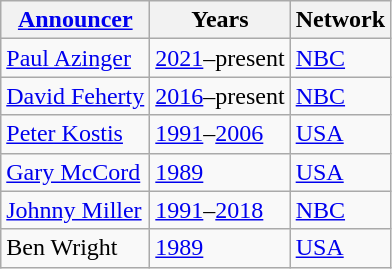<table class="wikitable">
<tr>
<th><a href='#'>Announcer</a></th>
<th>Years</th>
<th>Network</th>
</tr>
<tr>
<td><a href='#'>Paul Azinger</a></td>
<td><a href='#'>2021</a>–present</td>
<td><a href='#'>NBC</a></td>
</tr>
<tr>
<td><a href='#'>David Feherty</a></td>
<td><a href='#'>2016</a>–present</td>
<td><a href='#'>NBC</a></td>
</tr>
<tr>
<td><a href='#'>Peter Kostis</a></td>
<td><a href='#'>1991</a>–<a href='#'>2006</a></td>
<td><a href='#'>USA</a></td>
</tr>
<tr>
<td><a href='#'>Gary McCord</a></td>
<td><a href='#'>1989</a></td>
<td><a href='#'>USA</a></td>
</tr>
<tr>
<td><a href='#'>Johnny Miller</a></td>
<td><a href='#'>1991</a>–<a href='#'>2018</a></td>
<td><a href='#'>NBC</a></td>
</tr>
<tr>
<td>Ben Wright</td>
<td><a href='#'>1989</a></td>
<td><a href='#'>USA</a></td>
</tr>
</table>
